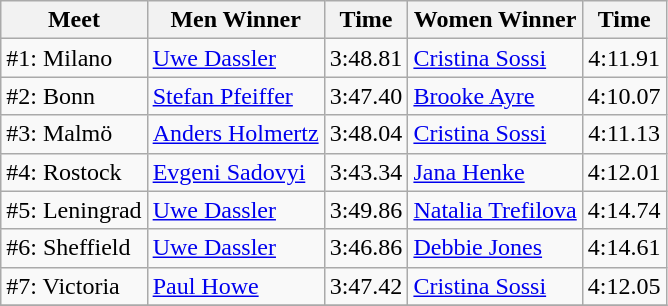<table class=wikitable>
<tr>
<th>Meet</th>
<th>Men Winner</th>
<th>Time</th>
<th>Women Winner</th>
<th>Time</th>
</tr>
<tr>
<td>#1: Milano</td>
<td> <a href='#'>Uwe Dassler</a></td>
<td align=center>3:48.81</td>
<td> <a href='#'>Cristina Sossi</a></td>
<td align=center>4:11.91</td>
</tr>
<tr>
<td>#2: Bonn</td>
<td> <a href='#'>Stefan Pfeiffer</a></td>
<td align=center>3:47.40</td>
<td> <a href='#'>Brooke Ayre</a></td>
<td align=center>4:10.07</td>
</tr>
<tr>
<td>#3: Malmö</td>
<td> <a href='#'>Anders Holmertz </a></td>
<td align=center>3:48.04</td>
<td> <a href='#'>Cristina Sossi</a></td>
<td align=center>4:11.13</td>
</tr>
<tr>
<td>#4: Rostock</td>
<td> <a href='#'>Evgeni Sadovyi</a></td>
<td align=center>3:43.34</td>
<td> <a href='#'>Jana Henke</a></td>
<td align=center>4:12.01</td>
</tr>
<tr>
<td>#5: Leningrad</td>
<td> <a href='#'>Uwe Dassler</a></td>
<td align=center>3:49.86</td>
<td> <a href='#'>Natalia Trefilova</a></td>
<td align=center>4:14.74</td>
</tr>
<tr>
<td>#6: Sheffield</td>
<td> <a href='#'>Uwe Dassler</a></td>
<td align=center>3:46.86</td>
<td> <a href='#'>Debbie Jones</a></td>
<td align=center>4:14.61</td>
</tr>
<tr>
<td>#7: Victoria</td>
<td> <a href='#'>Paul Howe</a></td>
<td align=center>3:47.42</td>
<td> <a href='#'>Cristina Sossi</a></td>
<td align=center>4:12.05</td>
</tr>
<tr>
</tr>
</table>
